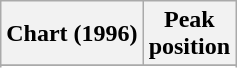<table class="wikitable plainrowheaders" border="1">
<tr>
<th>Chart (1996)</th>
<th>Peak<br>position</th>
</tr>
<tr>
</tr>
<tr>
</tr>
</table>
